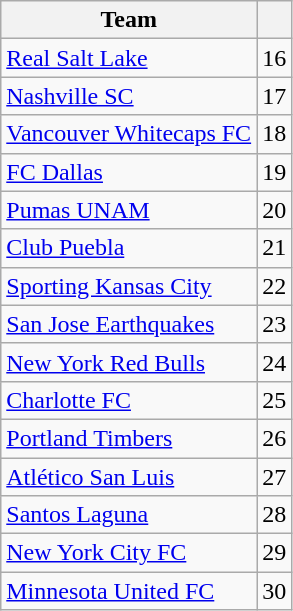<table class="wikitable" style="white-space:nowrap; display:inline-table;">
<tr>
<th style="width:150px">Team</th>
<th></th>
</tr>
<tr>
<td> <a href='#'>Real Salt Lake</a></td>
<td style="text-align:center">16</td>
</tr>
<tr>
<td> <a href='#'>Nashville SC</a></td>
<td style="text-align:center">17</td>
</tr>
<tr>
<td> <a href='#'>Vancouver Whitecaps FC</a></td>
<td style="text-align:center">18</td>
</tr>
<tr>
<td> <a href='#'>FC Dallas</a></td>
<td style="text-align:center">19</td>
</tr>
<tr>
<td> <a href='#'>Pumas UNAM</a></td>
<td style="text-align:center">20</td>
</tr>
<tr>
<td> <a href='#'>Club Puebla</a></td>
<td style="text-align:center">21</td>
</tr>
<tr>
<td> <a href='#'>Sporting Kansas City</a></td>
<td style="text-align:center">22</td>
</tr>
<tr>
<td> <a href='#'>San Jose Earthquakes</a></td>
<td style="text-align:center">23</td>
</tr>
<tr>
<td> <a href='#'>New York Red Bulls</a></td>
<td style="text-align:center">24</td>
</tr>
<tr>
<td> <a href='#'>Charlotte FC</a></td>
<td style="text-align:center">25</td>
</tr>
<tr>
<td> <a href='#'>Portland Timbers</a></td>
<td style="text-align:center">26</td>
</tr>
<tr>
<td> <a href='#'>Atlético San Luis</a></td>
<td style="text-align:center">27</td>
</tr>
<tr>
<td> <a href='#'>Santos Laguna</a></td>
<td style="text-align:center">28</td>
</tr>
<tr>
<td> <a href='#'>New York City FC</a></td>
<td style="text-align:center">29</td>
</tr>
<tr>
<td> <a href='#'>Minnesota United FC</a></td>
<td style="text-align:center">30</td>
</tr>
</table>
